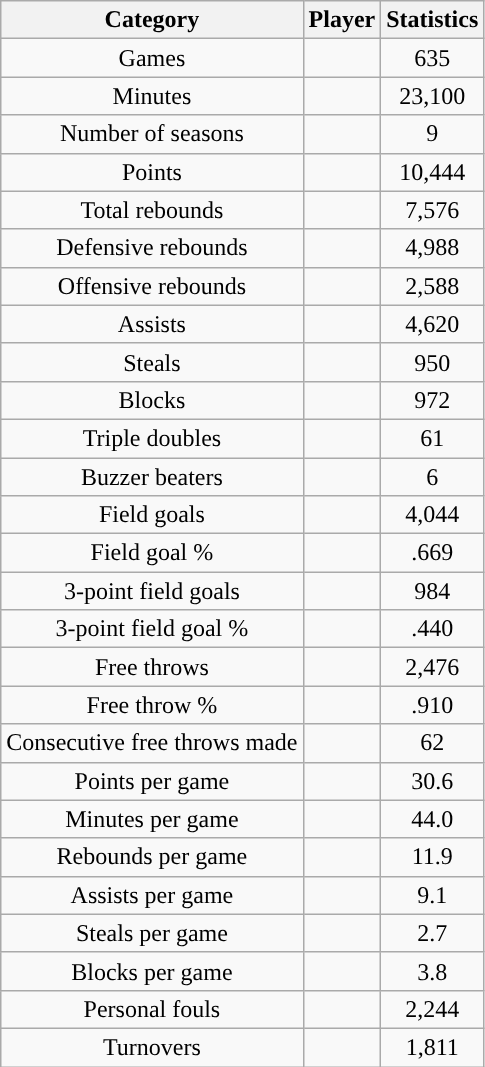<table class="wikitable" style="text-align:center;">
<tr>
<th>Category</th>
<th>Player</th>
<th class="unsortable">Statistics</th>
</tr>
<tr>
<td>Games</td>
<td></td>
<td>635</td>
</tr>
<tr>
<td>Minutes</td>
<td></td>
<td>23,100</td>
</tr>
<tr>
<td>Number of seasons</td>
<td></td>
<td>9</td>
</tr>
<tr>
<td>Points</td>
<td></td>
<td>10,444</td>
</tr>
<tr>
<td>Total rebounds</td>
<td></td>
<td>7,576</td>
</tr>
<tr>
<td>Defensive rebounds</td>
<td></td>
<td>4,988</td>
</tr>
<tr>
<td>Offensive rebounds</td>
<td></td>
<td>2,588</td>
</tr>
<tr>
<td>Assists</td>
<td></td>
<td>4,620</td>
</tr>
<tr>
<td>Steals</td>
<td></td>
<td>950</td>
</tr>
<tr>
<td>Blocks</td>
<td></td>
<td>972</td>
</tr>
<tr>
<td>Triple doubles</td>
<td></td>
<td>61</td>
</tr>
<tr>
<td>Buzzer beaters</td>
<td></td>
<td>6</td>
</tr>
<tr>
<td>Field goals</td>
<td></td>
<td>4,044</td>
</tr>
<tr>
<td>Field goal %</td>
<td></td>
<td>.669</td>
</tr>
<tr>
<td>3-point field goals</td>
<td></td>
<td>984</td>
</tr>
<tr>
<td>3-point field goal %</td>
<td></td>
<td>.440</td>
</tr>
<tr>
<td>Free throws</td>
<td></td>
<td>2,476</td>
</tr>
<tr>
<td>Free throw %</td>
<td></td>
<td>.910</td>
</tr>
<tr>
<td>Consecutive free throws made</td>
<td></td>
<td>62</td>
</tr>
<tr>
<td>Points per game</td>
<td></td>
<td>30.6</td>
</tr>
<tr>
<td>Minutes per game</td>
<td></td>
<td>44.0</td>
</tr>
<tr>
<td>Rebounds per game</td>
<td></td>
<td>11.9</td>
</tr>
<tr>
<td>Assists per game</td>
<td></td>
<td>9.1</td>
</tr>
<tr>
<td>Steals per game</td>
<td></td>
<td>2.7</td>
</tr>
<tr>
<td>Blocks per game</td>
<td></td>
<td>3.8</td>
</tr>
<tr>
<td>Personal fouls</td>
<td></td>
<td>2,244</td>
</tr>
<tr>
<td>Turnovers</td>
<td></td>
<td>1,811</td>
</tr>
</table>
